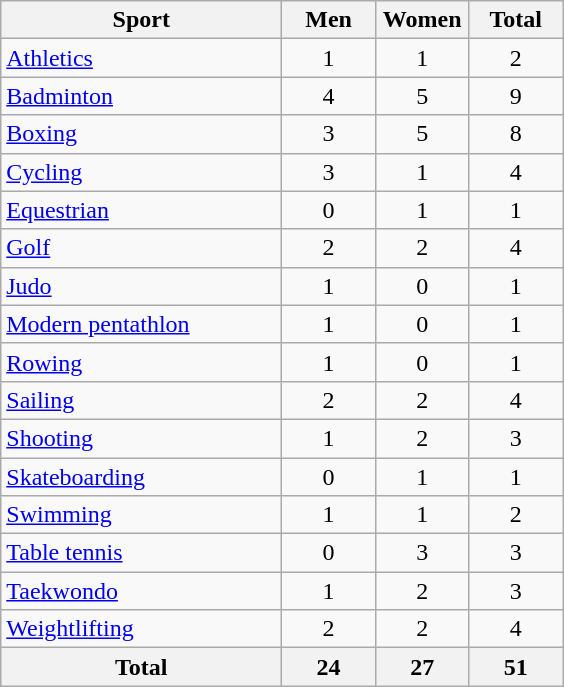<table class="wikitable sortable" style="text-align:center;">
<tr>
<th width=180>Sport</th>
<th width=55>Men</th>
<th width=55>Women</th>
<th width=55>Total</th>
</tr>
<tr>
<td align=left><a href='#'>Athletics</a></td>
<td>1</td>
<td>1</td>
<td>2</td>
</tr>
<tr>
<td align=left><a href='#'>Badminton</a></td>
<td>4</td>
<td>5</td>
<td>9</td>
</tr>
<tr>
<td align=left><a href='#'>Boxing</a></td>
<td>3</td>
<td>5</td>
<td>8</td>
</tr>
<tr>
<td align=left><a href='#'>Cycling</a></td>
<td>3</td>
<td>1</td>
<td>4</td>
</tr>
<tr>
<td align=left><a href='#'>Equestrian</a></td>
<td>0</td>
<td>1</td>
<td>1</td>
</tr>
<tr>
<td align=left><a href='#'>Golf</a></td>
<td>2</td>
<td>2</td>
<td>4</td>
</tr>
<tr>
<td align=left><a href='#'>Judo</a></td>
<td>1</td>
<td>0</td>
<td>1</td>
</tr>
<tr>
<td align=left><a href='#'>Modern pentathlon</a></td>
<td>1</td>
<td>0</td>
<td>1</td>
</tr>
<tr>
<td align=left><a href='#'>Rowing</a></td>
<td>1</td>
<td>0</td>
<td>1</td>
</tr>
<tr>
<td align=left><a href='#'>Sailing</a></td>
<td>2</td>
<td>2</td>
<td>4</td>
</tr>
<tr>
<td align=left><a href='#'>Shooting</a></td>
<td>1</td>
<td>2</td>
<td>3</td>
</tr>
<tr>
<td align=left><a href='#'>Skateboarding</a></td>
<td>0</td>
<td>1</td>
<td>1</td>
</tr>
<tr>
<td align=left><a href='#'>Swimming</a></td>
<td>1</td>
<td>1</td>
<td>2</td>
</tr>
<tr>
<td align=left><a href='#'>Table tennis</a></td>
<td>0</td>
<td>3</td>
<td>3</td>
</tr>
<tr>
<td align=left><a href='#'>Taekwondo</a></td>
<td>1</td>
<td>2</td>
<td>3</td>
</tr>
<tr>
<td align=left><a href='#'>Weightlifting</a></td>
<td>2</td>
<td>2</td>
<td>4</td>
</tr>
<tr>
<th>Total</th>
<th>24</th>
<th>27</th>
<th>51</th>
</tr>
</table>
